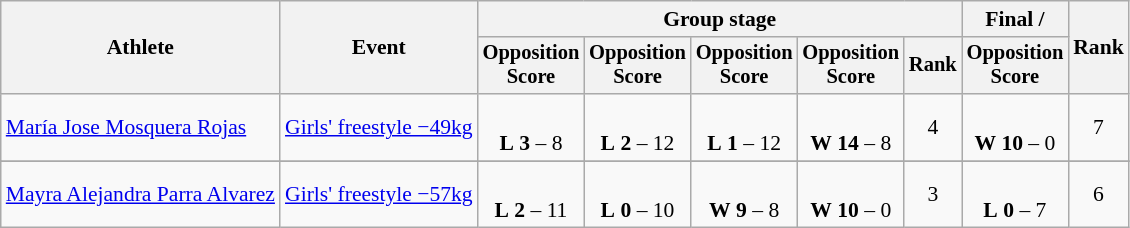<table class="wikitable" style="font-size:90%">
<tr>
<th rowspan=2>Athlete</th>
<th rowspan=2>Event</th>
<th colspan=5>Group stage</th>
<th>Final / </th>
<th rowspan=2>Rank</th>
</tr>
<tr style="font-size:95%">
<th>Opposition<br>Score</th>
<th>Opposition<br>Score</th>
<th>Opposition<br>Score</th>
<th>Opposition<br>Score</th>
<th>Rank</th>
<th>Opposition<br>Score</th>
</tr>
<tr align=center>
<td align=left><a href='#'>María Jose Mosquera Rojas</a></td>
<td align=left><a href='#'>Girls' freestyle −49kg</a></td>
<td><br><strong>L</strong> <strong>3</strong> – 8 <sup></sup></td>
<td><br><strong>L</strong> <strong>2</strong> – 12 <sup></sup></td>
<td><br><strong>L</strong> <strong>1</strong> – 12 <sup></sup></td>
<td><br><strong>W</strong> <strong>14</strong> – 8 <sup></sup></td>
<td>4 </td>
<td><br><strong>W</strong> <strong>10</strong> – 0 <sup></sup></td>
<td>7</td>
</tr>
<tr>
</tr>
<tr align=center>
<td align=left><a href='#'>Mayra Alejandra Parra Alvarez</a></td>
<td align=left><a href='#'>Girls' freestyle −57kg</a></td>
<td><br><strong>L</strong> <strong>2</strong> – 11 <sup></sup></td>
<td><br><strong>L</strong> <strong>0</strong> – 10 <sup></sup></td>
<td><br><strong>W</strong> <strong>9</strong> – 8 <sup></sup></td>
<td><br><strong>W</strong> <strong>10</strong> – 0 <sup></sup></td>
<td>3 </td>
<td><br><strong>L</strong> <strong>0</strong> – 7 <sup></sup></td>
<td>6</td>
</tr>
</table>
